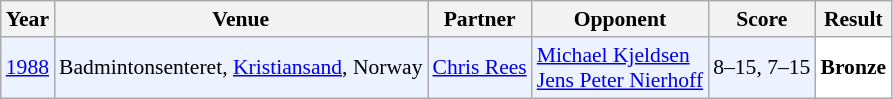<table class="sortable wikitable" style="font-size: 90%;">
<tr>
<th>Year</th>
<th>Venue</th>
<th>Partner</th>
<th>Opponent</th>
<th>Score</th>
<th>Result</th>
</tr>
<tr style="background:#ECF2FF">
<td align="center"><a href='#'>1988</a></td>
<td align="left">Badmintonsenteret, <a href='#'>Kristiansand</a>, Norway</td>
<td align="left"> <a href='#'>Chris Rees</a></td>
<td align="left"> <a href='#'>Michael Kjeldsen</a><br> <a href='#'>Jens Peter Nierhoff</a></td>
<td align="left">8–15, 7–15</td>
<td style="text-align:left; background:white"> <strong>Bronze</strong></td>
</tr>
</table>
